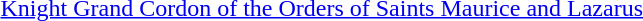<table>
<tr>
<td rowspan=2 style="width:60px; vertical-align:top;"></td>
<td><a href='#'>Knight Grand Cordon of the Orders of Saints Maurice and  Lazarus</a></td>
</tr>
<tr>
<td></td>
</tr>
</table>
